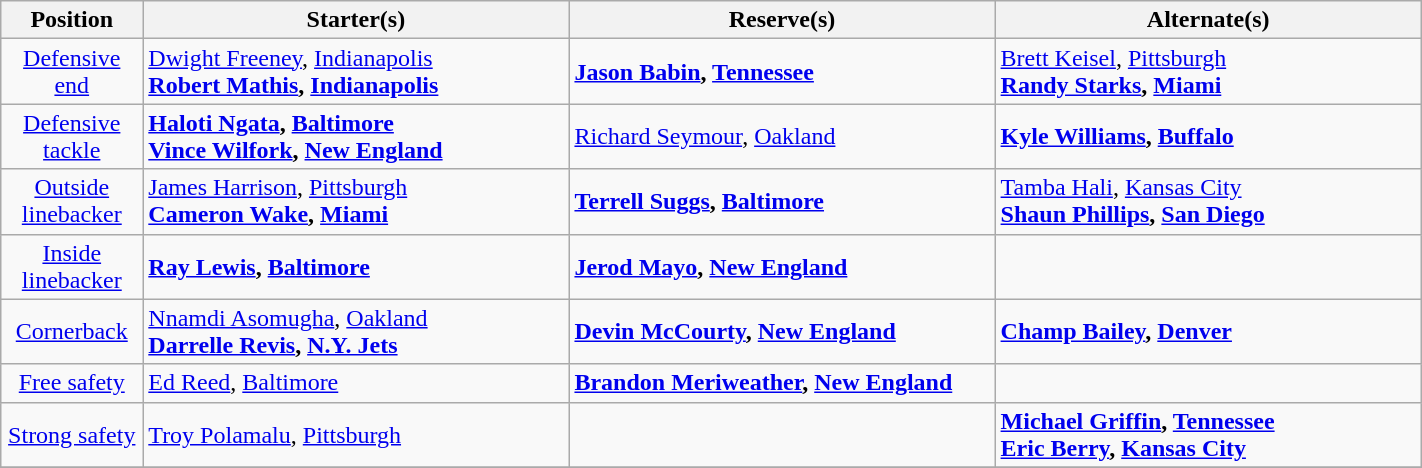<table class="wikitable" width=75%>
<tr>
<th width=10%>Position</th>
<th width=30%>Starter(s)</th>
<th width=30%>Reserve(s)</th>
<th width=30%>Alternate(s)</th>
</tr>
<tr>
<td align=center><a href='#'>Defensive end</a></td>
<td> <a href='#'>Dwight Freeney</a>, <a href='#'>Indianapolis</a><br><strong> <a href='#'>Robert Mathis</a>, <a href='#'>Indianapolis</a></strong></td>
<td><strong> <a href='#'>Jason Babin</a>, <a href='#'>Tennessee</a></strong></td>
<td> <a href='#'>Brett Keisel</a>, <a href='#'>Pittsburgh</a><br><strong> <a href='#'>Randy Starks</a>, <a href='#'>Miami</a></strong></td>
</tr>
<tr>
<td align=center><a href='#'>Defensive tackle</a></td>
<td><strong> <a href='#'>Haloti Ngata</a>, <a href='#'>Baltimore</a></strong><br><strong> <a href='#'>Vince Wilfork</a>, <a href='#'>New England</a></strong></td>
<td> <a href='#'>Richard Seymour</a>, <a href='#'>Oakland</a></td>
<td><strong> <a href='#'>Kyle Williams</a>, <a href='#'>Buffalo</a></strong></td>
</tr>
<tr>
<td align=center><a href='#'>Outside linebacker</a></td>
<td> <a href='#'>James Harrison</a>, <a href='#'>Pittsburgh</a><br><strong> <a href='#'>Cameron Wake</a>, <a href='#'>Miami</a></strong></td>
<td><strong> <a href='#'>Terrell Suggs</a>, <a href='#'>Baltimore</a></strong></td>
<td> <a href='#'>Tamba Hali</a>, <a href='#'>Kansas City</a><br><strong> <a href='#'>Shaun Phillips</a>, <a href='#'>San Diego</a></strong></td>
</tr>
<tr>
<td align=center><a href='#'>Inside linebacker</a></td>
<td><strong> <a href='#'>Ray Lewis</a>, <a href='#'>Baltimore</a></strong></td>
<td><strong> <a href='#'>Jerod Mayo</a>, <a href='#'>New England</a></strong></td>
<td></td>
</tr>
<tr>
<td align=center><a href='#'>Cornerback</a></td>
<td> <a href='#'>Nnamdi Asomugha</a>, <a href='#'>Oakland</a><br><strong> <a href='#'>Darrelle Revis</a>, <a href='#'>N.Y. Jets</a></strong></td>
<td><strong> <a href='#'>Devin McCourty</a>, <a href='#'>New England</a></strong></td>
<td><strong> <a href='#'>Champ Bailey</a>, <a href='#'>Denver</a></strong></td>
</tr>
<tr>
<td align=center><a href='#'>Free safety</a></td>
<td> <a href='#'>Ed Reed</a>, <a href='#'>Baltimore</a></td>
<td><strong> <a href='#'>Brandon Meriweather</a>, <a href='#'>New England</a></strong></td>
<td></td>
</tr>
<tr>
<td align=center><a href='#'>Strong safety</a></td>
<td> <a href='#'>Troy Polamalu</a>, <a href='#'>Pittsburgh</a></td>
<td></td>
<td><strong> <a href='#'>Michael Griffin</a>, <a href='#'>Tennessee</a></strong><br><strong> <a href='#'>Eric Berry</a>, <a href='#'>Kansas City</a></strong></td>
</tr>
<tr>
</tr>
</table>
